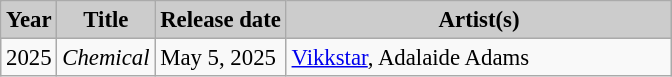<table class="wikitable" style="font-size:95%">
<tr>
<th style="background:#ccc;">Year</th>
<th style="background:#ccc;">Title</th>
<th style="background:#ccc;">Release date</th>
<th style="background:#ccc; width:250px;">Artist(s)</th>
</tr>
<tr>
<td>2025</td>
<td><em>Chemical</em></td>
<td>May 5, 2025</td>
<td><a href='#'>Vikkstar</a>, Adalaide Adams</td>
</tr>
</table>
